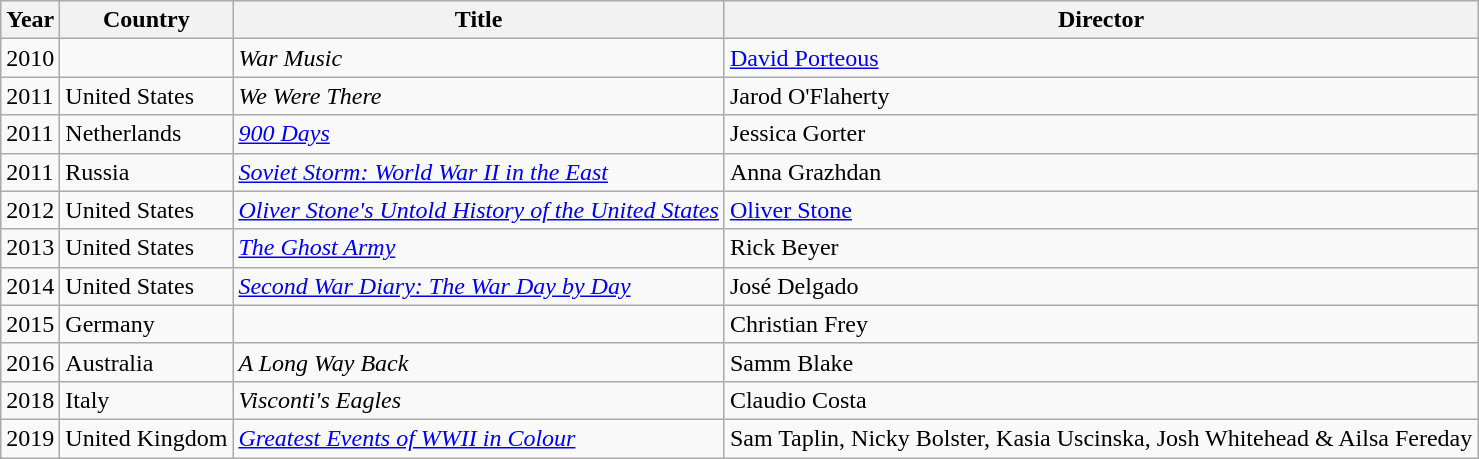<table class="wikitable">
<tr>
<th>Year</th>
<th>Country</th>
<th>Title</th>
<th>Director</th>
</tr>
<tr>
<td>2010</td>
<td></td>
<td><em>War Music</em></td>
<td><a href='#'>David Porteous</a></td>
</tr>
<tr>
<td>2011</td>
<td>United States</td>
<td><em>We Were There</em></td>
<td>Jarod O'Flaherty</td>
</tr>
<tr>
<td>2011</td>
<td>Netherlands</td>
<td><em><a href='#'>900 Days</a></em></td>
<td>Jessica Gorter</td>
</tr>
<tr>
<td>2011</td>
<td>Russia</td>
<td><em><a href='#'>Soviet Storm: World War II in the East</a></em></td>
<td>Anna Grazhdan</td>
</tr>
<tr>
<td>2012</td>
<td>United States</td>
<td><em><a href='#'>Oliver Stone's Untold History of the United States</a></em></td>
<td><a href='#'>Oliver Stone</a></td>
</tr>
<tr>
<td>2013</td>
<td>United States</td>
<td><em><a href='#'>The Ghost Army</a></em></td>
<td>Rick Beyer</td>
</tr>
<tr>
<td>2014</td>
<td>United States</td>
<td><em><a href='#'>Second War Diary: The War Day by Day</a></em></td>
<td>José Delgado</td>
</tr>
<tr>
<td>2015</td>
<td>Germany</td>
<td><em></em></td>
<td>Christian Frey</td>
</tr>
<tr>
<td>2016</td>
<td>Australia</td>
<td><em>A Long Way Back</em></td>
<td>Samm Blake</td>
</tr>
<tr>
<td>2018</td>
<td>Italy</td>
<td><em>Visconti's Eagles</em></td>
<td>Claudio Costa</td>
</tr>
<tr>
<td>2019</td>
<td>United Kingdom</td>
<td><em><a href='#'>Greatest Events of WWII in Colour</a></em></td>
<td>Sam Taplin, Nicky Bolster, Kasia Uscinska, Josh Whitehead & Ailsa Fereday</td>
</tr>
</table>
